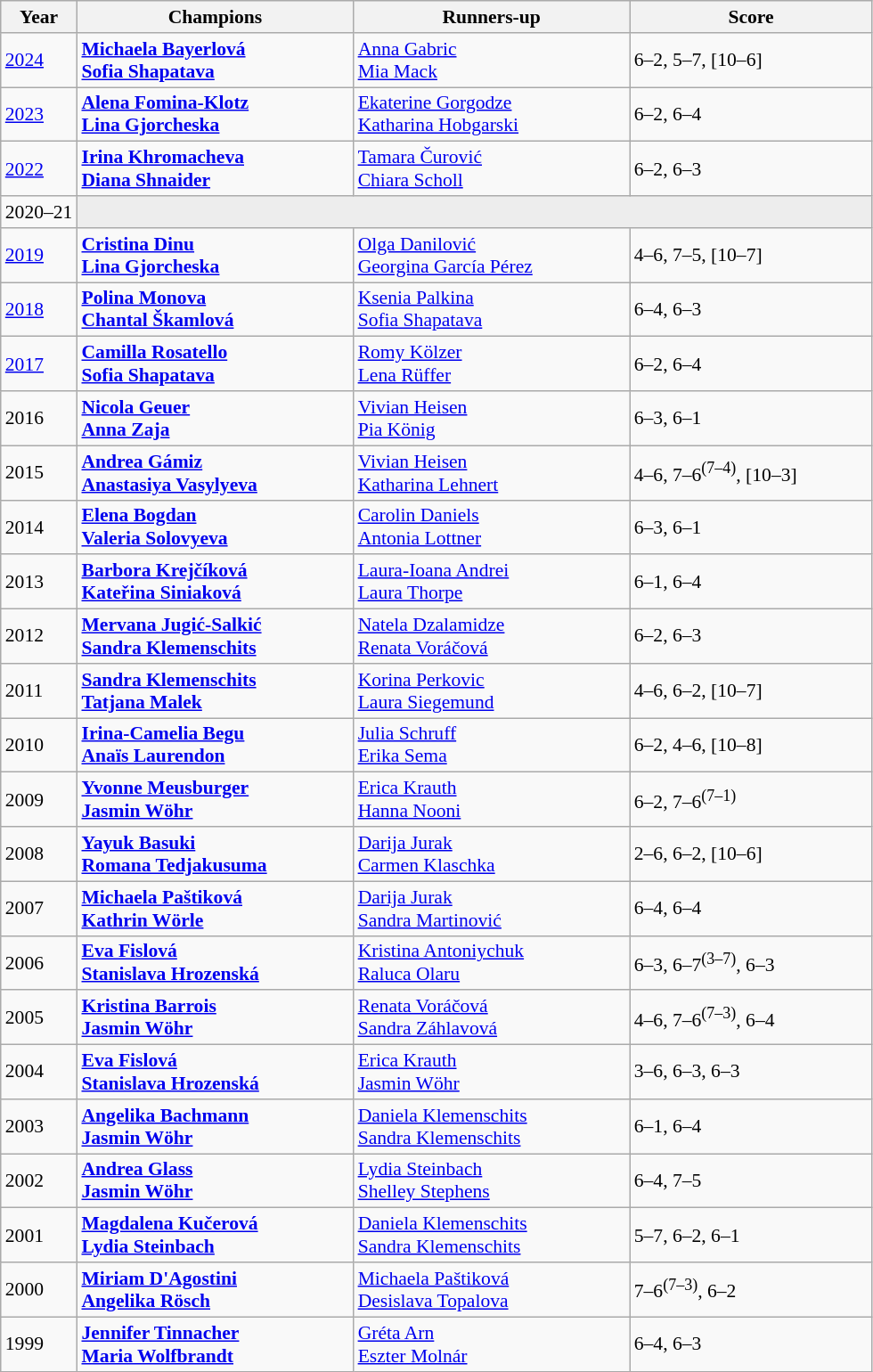<table class="wikitable" style="font-size:90%">
<tr>
<th>Year</th>
<th width="200">Champions</th>
<th width="200">Runners-up</th>
<th width="175">Score</th>
</tr>
<tr>
<td><a href='#'>2024</a></td>
<td> <strong><a href='#'>Michaela Bayerlová</a></strong> <br>  <strong><a href='#'>Sofia Shapatava</a></strong></td>
<td> <a href='#'>Anna Gabric</a> <br>  <a href='#'>Mia Mack</a></td>
<td>6–2, 5–7, [10–6]</td>
</tr>
<tr>
<td><a href='#'>2023</a></td>
<td> <strong><a href='#'>Alena Fomina-Klotz</a></strong> <br>  <strong><a href='#'>Lina Gjorcheska</a></strong></td>
<td> <a href='#'>Ekaterine Gorgodze</a> <br>  <a href='#'>Katharina Hobgarski</a></td>
<td>6–2, 6–4</td>
</tr>
<tr>
<td><a href='#'>2022</a></td>
<td> <strong><a href='#'>Irina Khromacheva</a></strong> <br>  <strong><a href='#'>Diana Shnaider</a></strong></td>
<td> <a href='#'>Tamara Čurović</a> <br>  <a href='#'>Chiara Scholl</a></td>
<td>6–2, 6–3</td>
</tr>
<tr>
<td>2020–21</td>
<td colspan=3 bgcolor="#ededed"></td>
</tr>
<tr>
<td><a href='#'>2019</a></td>
<td> <strong><a href='#'>Cristina Dinu</a></strong> <br>  <strong><a href='#'>Lina Gjorcheska</a></strong></td>
<td> <a href='#'>Olga Danilović</a> <br>  <a href='#'>Georgina García Pérez</a></td>
<td>4–6, 7–5, [10–7]</td>
</tr>
<tr>
<td><a href='#'>2018</a></td>
<td> <strong><a href='#'>Polina Monova</a></strong> <br>  <strong><a href='#'>Chantal Škamlová</a></strong></td>
<td> <a href='#'>Ksenia Palkina</a> <br>  <a href='#'>Sofia Shapatava</a></td>
<td>6–4, 6–3</td>
</tr>
<tr>
<td><a href='#'>2017</a></td>
<td> <strong><a href='#'>Camilla Rosatello</a></strong> <br>  <strong><a href='#'>Sofia Shapatava</a></strong></td>
<td> <a href='#'>Romy Kölzer</a> <br>  <a href='#'>Lena Rüffer</a></td>
<td>6–2, 6–4</td>
</tr>
<tr>
<td>2016</td>
<td> <strong><a href='#'>Nicola Geuer</a></strong> <br>  <strong><a href='#'>Anna Zaja</a></strong></td>
<td> <a href='#'>Vivian Heisen</a> <br>  <a href='#'>Pia König</a></td>
<td>6–3, 6–1</td>
</tr>
<tr>
<td>2015</td>
<td> <strong><a href='#'>Andrea Gámiz</a></strong> <br>  <strong><a href='#'>Anastasiya Vasylyeva</a></strong></td>
<td> <a href='#'>Vivian Heisen</a> <br>  <a href='#'>Katharina Lehnert</a></td>
<td>4–6, 7–6<sup>(7–4)</sup>, [10–3]</td>
</tr>
<tr>
<td>2014</td>
<td> <strong><a href='#'>Elena Bogdan</a></strong> <br>  <strong><a href='#'>Valeria Solovyeva</a></strong></td>
<td> <a href='#'>Carolin Daniels</a> <br>  <a href='#'>Antonia Lottner</a></td>
<td>6–3, 6–1</td>
</tr>
<tr>
<td>2013</td>
<td> <strong><a href='#'>Barbora Krejčíková</a></strong> <br>  <strong><a href='#'>Kateřina Siniaková</a></strong></td>
<td> <a href='#'>Laura-Ioana Andrei</a> <br>  <a href='#'>Laura Thorpe</a></td>
<td>6–1, 6–4</td>
</tr>
<tr>
<td>2012</td>
<td> <strong><a href='#'>Mervana Jugić-Salkić</a></strong> <br>  <strong><a href='#'>Sandra Klemenschits</a></strong></td>
<td> <a href='#'>Natela Dzalamidze</a> <br>  <a href='#'>Renata Voráčová</a></td>
<td>6–2, 6–3</td>
</tr>
<tr>
<td>2011</td>
<td> <strong><a href='#'>Sandra Klemenschits</a></strong> <br>  <strong><a href='#'>Tatjana Malek</a></strong></td>
<td> <a href='#'>Korina Perkovic</a> <br>  <a href='#'>Laura Siegemund</a></td>
<td>4–6, 6–2, [10–7]</td>
</tr>
<tr>
<td>2010</td>
<td> <strong><a href='#'>Irina-Camelia Begu</a></strong> <br>  <strong><a href='#'>Anaïs Laurendon</a></strong></td>
<td> <a href='#'>Julia Schruff</a> <br>  <a href='#'>Erika Sema</a></td>
<td>6–2, 4–6, [10–8]</td>
</tr>
<tr>
<td>2009</td>
<td> <strong><a href='#'>Yvonne Meusburger</a></strong> <br>  <strong><a href='#'>Jasmin Wöhr</a></strong></td>
<td> <a href='#'>Erica Krauth</a> <br>  <a href='#'>Hanna Nooni</a></td>
<td>6–2, 7–6<sup>(7–1)</sup></td>
</tr>
<tr>
<td>2008</td>
<td> <strong><a href='#'>Yayuk Basuki</a></strong> <br>  <strong><a href='#'>Romana Tedjakusuma</a></strong></td>
<td> <a href='#'>Darija Jurak</a> <br>  <a href='#'>Carmen Klaschka</a></td>
<td>2–6, 6–2, [10–6]</td>
</tr>
<tr>
<td>2007</td>
<td> <strong><a href='#'>Michaela Paštiková</a></strong> <br>  <strong><a href='#'>Kathrin Wörle</a></strong></td>
<td> <a href='#'>Darija Jurak</a> <br>  <a href='#'>Sandra Martinović</a></td>
<td>6–4, 6–4</td>
</tr>
<tr>
<td>2006</td>
<td> <strong><a href='#'>Eva Fislová</a></strong> <br>  <strong><a href='#'>Stanislava Hrozenská</a></strong></td>
<td> <a href='#'>Kristina Antoniychuk</a> <br>  <a href='#'>Raluca Olaru</a></td>
<td>6–3, 6–7<sup>(3–7)</sup>, 6–3</td>
</tr>
<tr>
<td>2005</td>
<td> <strong><a href='#'>Kristina Barrois</a></strong> <br>  <strong><a href='#'>Jasmin Wöhr</a></strong></td>
<td> <a href='#'>Renata Voráčová</a> <br>  <a href='#'>Sandra Záhlavová</a></td>
<td>4–6, 7–6<sup>(7–3)</sup>, 6–4</td>
</tr>
<tr>
<td>2004</td>
<td> <strong><a href='#'>Eva Fislová</a></strong> <br>  <strong><a href='#'>Stanislava Hrozenská</a></strong></td>
<td> <a href='#'>Erica Krauth</a> <br>  <a href='#'>Jasmin Wöhr</a></td>
<td>3–6, 6–3, 6–3</td>
</tr>
<tr>
<td>2003</td>
<td> <strong><a href='#'>Angelika Bachmann</a></strong> <br>  <strong><a href='#'>Jasmin Wöhr</a></strong></td>
<td> <a href='#'>Daniela Klemenschits</a> <br>  <a href='#'>Sandra Klemenschits</a></td>
<td>6–1, 6–4</td>
</tr>
<tr>
<td>2002</td>
<td> <strong><a href='#'>Andrea Glass</a></strong> <br>  <strong><a href='#'>Jasmin Wöhr</a></strong></td>
<td> <a href='#'>Lydia Steinbach</a> <br>  <a href='#'>Shelley Stephens</a></td>
<td>6–4, 7–5</td>
</tr>
<tr>
<td>2001</td>
<td> <strong><a href='#'>Magdalena Kučerová</a></strong> <br>  <strong><a href='#'>Lydia Steinbach</a></strong></td>
<td> <a href='#'>Daniela Klemenschits</a> <br>  <a href='#'>Sandra Klemenschits</a></td>
<td>5–7, 6–2, 6–1</td>
</tr>
<tr>
<td>2000</td>
<td> <strong><a href='#'>Miriam D'Agostini</a></strong> <br>  <strong><a href='#'>Angelika Rösch</a></strong></td>
<td> <a href='#'>Michaela Paštiková</a> <br>  <a href='#'>Desislava Topalova</a></td>
<td>7–6<sup>(7–3)</sup>, 6–2</td>
</tr>
<tr>
<td>1999</td>
<td> <strong><a href='#'>Jennifer Tinnacher</a></strong> <br>  <strong><a href='#'>Maria Wolfbrandt</a></strong></td>
<td> <a href='#'>Gréta Arn</a> <br>  <a href='#'>Eszter Molnár</a></td>
<td>6–4, 6–3</td>
</tr>
</table>
